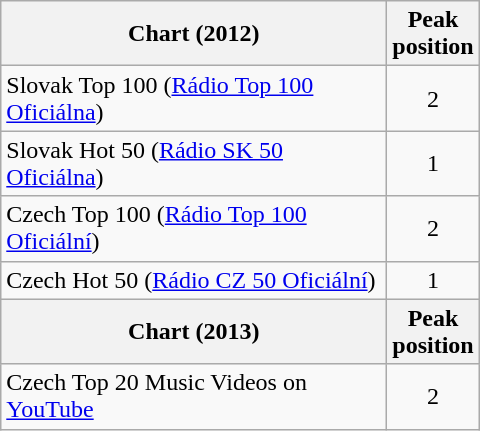<table class="wikitable sortable">
<tr>
<th width="250">Chart (2012)</th>
<th width="50">Peak<br>position</th>
</tr>
<tr>
<td>Slovak Top 100 (<a href='#'>Rádio Top 100 Oficiálna</a>)</td>
<td align="center">2</td>
</tr>
<tr>
<td>Slovak Hot 50 (<a href='#'>Rádio SK 50 Oficiálna</a>)</td>
<td align="center">1</td>
</tr>
<tr>
<td>Czech Top 100 (<a href='#'>Rádio Top 100 Oficiální</a>)</td>
<td align="center">2</td>
</tr>
<tr>
<td>Czech Hot 50 (<a href='#'>Rádio CZ 50 Oficiální</a>)</td>
<td align="center">1</td>
</tr>
<tr>
<th width="250">Chart (2013)</th>
<th width="50">Peak<br>position</th>
</tr>
<tr>
<td>Czech Top 20 Music Videos on <a href='#'>YouTube</a></td>
<td align="center">2</td>
</tr>
</table>
